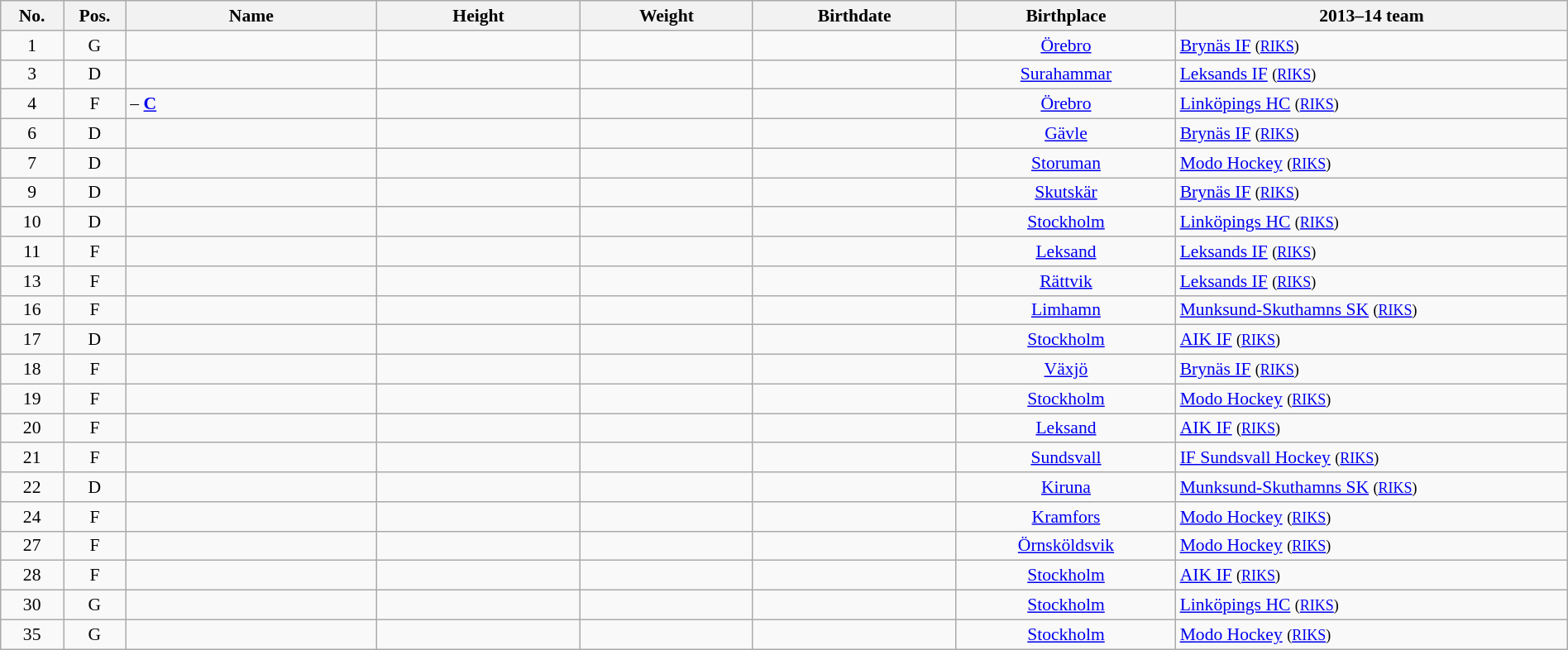<table class="wikitable sortable" style="width:100%; font-size: 90%; text-align: center;">
<tr>
<th style="width:  4%;">No.</th>
<th style="width:  4%;">Pos.</th>
<th style="width: 16%;">Name</th>
<th style="width: 13%;">Height</th>
<th style="width: 11%;">Weight</th>
<th style="width: 13%;">Birthdate</th>
<th style="width: 14%;">Birthplace</th>
<th style="width: 25%;">2013–14 team</th>
</tr>
<tr>
<td>1</td>
<td>G</td>
<td style="text-align:left;"></td>
<td></td>
<td></td>
<td style="text-align:right;"></td>
<td><a href='#'>Örebro</a></td>
<td style="text-align:left;"> <a href='#'>Brynäs IF</a> <small>(<a href='#'>RIKS</a>)</small></td>
</tr>
<tr>
<td>3</td>
<td>D</td>
<td style="text-align:left;"></td>
<td></td>
<td></td>
<td style="text-align:right;"></td>
<td><a href='#'>Surahammar</a></td>
<td style="text-align:left;"> <a href='#'>Leksands IF</a> <small>(<a href='#'>RIKS</a>)</small></td>
</tr>
<tr>
<td>4</td>
<td>F</td>
<td style="text-align:left;"> – <strong><a href='#'>C</a></strong></td>
<td></td>
<td></td>
<td style="text-align:right;"></td>
<td><a href='#'>Örebro</a></td>
<td style="text-align:left;"> <a href='#'>Linköpings HC</a> <small>(<a href='#'>RIKS</a>)</small></td>
</tr>
<tr>
<td>6</td>
<td>D</td>
<td style="text-align:left;"></td>
<td></td>
<td></td>
<td style="text-align:right;"></td>
<td><a href='#'>Gävle</a></td>
<td style="text-align:left;"> <a href='#'>Brynäs IF</a> <small>(<a href='#'>RIKS</a>)</small></td>
</tr>
<tr>
<td>7</td>
<td>D</td>
<td style="text-align:left;"></td>
<td></td>
<td></td>
<td style="text-align:right;"></td>
<td><a href='#'>Storuman</a></td>
<td style="text-align:left;"> <a href='#'>Modo Hockey</a> <small>(<a href='#'>RIKS</a>)</small></td>
</tr>
<tr>
<td>9</td>
<td>D</td>
<td style="text-align:left;"></td>
<td></td>
<td></td>
<td style="text-align:right;"></td>
<td><a href='#'>Skutskär</a></td>
<td style="text-align:left;"> <a href='#'>Brynäs IF</a> <small>(<a href='#'>RIKS</a>)</small></td>
</tr>
<tr>
<td>10</td>
<td>D</td>
<td style="text-align:left;"></td>
<td></td>
<td></td>
<td style="text-align:right;"></td>
<td><a href='#'>Stockholm</a></td>
<td style="text-align:left;"> <a href='#'>Linköpings HC</a> <small>(<a href='#'>RIKS</a>)</small></td>
</tr>
<tr>
<td>11</td>
<td>F</td>
<td style="text-align:left;"></td>
<td></td>
<td></td>
<td style="text-align:right;"></td>
<td><a href='#'>Leksand</a></td>
<td style="text-align:left;"> <a href='#'>Leksands IF</a> <small>(<a href='#'>RIKS</a>)</small></td>
</tr>
<tr>
<td>13</td>
<td>F</td>
<td style="text-align:left;"></td>
<td></td>
<td></td>
<td style="text-align:right;"></td>
<td><a href='#'>Rättvik</a></td>
<td style="text-align:left;"> <a href='#'>Leksands IF</a> <small>(<a href='#'>RIKS</a>)</small></td>
</tr>
<tr>
<td>16</td>
<td>F</td>
<td style="text-align:left;"></td>
<td></td>
<td></td>
<td style="text-align:right;"></td>
<td><a href='#'>Limhamn</a></td>
<td style="text-align:left;"> <a href='#'>Munksund-Skuthamns SK</a> <small>(<a href='#'>RIKS</a>)</small></td>
</tr>
<tr>
<td>17</td>
<td>D</td>
<td style="text-align:left;"></td>
<td></td>
<td></td>
<td style="text-align:right;"></td>
<td><a href='#'>Stockholm</a></td>
<td style="text-align:left;"> <a href='#'>AIK IF</a> <small>(<a href='#'>RIKS</a>)</small></td>
</tr>
<tr>
<td>18</td>
<td>F</td>
<td style="text-align:left;"></td>
<td></td>
<td></td>
<td style="text-align:right;"></td>
<td><a href='#'>Växjö</a></td>
<td style="text-align:left;"> <a href='#'>Brynäs IF</a> <small>(<a href='#'>RIKS</a>)</small></td>
</tr>
<tr>
<td>19</td>
<td>F</td>
<td style="text-align:left;"></td>
<td></td>
<td></td>
<td style="text-align:right;"></td>
<td><a href='#'>Stockholm</a></td>
<td style="text-align:left;"> <a href='#'>Modo Hockey</a> <small>(<a href='#'>RIKS</a>)</small></td>
</tr>
<tr>
<td>20</td>
<td>F</td>
<td style="text-align:left;"></td>
<td></td>
<td></td>
<td style="text-align:right;"></td>
<td><a href='#'>Leksand</a></td>
<td style="text-align:left;"> <a href='#'>AIK IF</a> <small>(<a href='#'>RIKS</a>)</small></td>
</tr>
<tr>
<td>21</td>
<td>F</td>
<td style="text-align:left;"></td>
<td></td>
<td></td>
<td style="text-align:right;"></td>
<td><a href='#'>Sundsvall</a></td>
<td style="text-align:left;"> <a href='#'>IF Sundsvall Hockey</a> <small>(<a href='#'>RIKS</a>)</small></td>
</tr>
<tr>
<td>22</td>
<td>D</td>
<td style="text-align:left;"></td>
<td></td>
<td></td>
<td style="text-align:right;"></td>
<td><a href='#'>Kiruna</a></td>
<td style="text-align:left;"> <a href='#'>Munksund-Skuthamns SK</a> <small>(<a href='#'>RIKS</a>)</small></td>
</tr>
<tr>
<td>24</td>
<td>F</td>
<td style="text-align:left;"></td>
<td></td>
<td></td>
<td style="text-align:right;"></td>
<td><a href='#'>Kramfors</a></td>
<td style="text-align:left;"> <a href='#'>Modo Hockey</a> <small>(<a href='#'>RIKS</a>)</small></td>
</tr>
<tr>
<td>27</td>
<td>F</td>
<td style="text-align:left;"></td>
<td></td>
<td></td>
<td style="text-align:right;"></td>
<td><a href='#'>Örnsköldsvik</a></td>
<td style="text-align:left;"> <a href='#'>Modo Hockey</a> <small>(<a href='#'>RIKS</a>)</small></td>
</tr>
<tr>
<td>28</td>
<td>F</td>
<td style="text-align:left;"></td>
<td></td>
<td></td>
<td style="text-align:right;"></td>
<td><a href='#'>Stockholm</a></td>
<td style="text-align:left;"> <a href='#'>AIK IF</a> <small>(<a href='#'>RIKS</a>)</small></td>
</tr>
<tr>
<td>30</td>
<td>G</td>
<td style="text-align:left;"></td>
<td></td>
<td></td>
<td style="text-align:right;"></td>
<td><a href='#'>Stockholm</a></td>
<td style="text-align:left;"> <a href='#'>Linköpings HC</a> <small>(<a href='#'>RIKS</a>)</small></td>
</tr>
<tr>
<td>35</td>
<td>G</td>
<td style="text-align:left;"></td>
<td></td>
<td></td>
<td style="text-align:right;"></td>
<td><a href='#'>Stockholm</a></td>
<td style="text-align:left;"> <a href='#'>Modo Hockey</a> <small>(<a href='#'>RIKS</a>)</small></td>
</tr>
</table>
